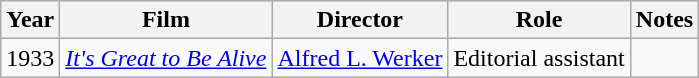<table class="wikitable">
<tr>
<th>Year</th>
<th>Film</th>
<th>Director</th>
<th>Role</th>
<th>Notes</th>
</tr>
<tr>
<td>1933</td>
<td><em><a href='#'>It's Great to Be Alive</a></em></td>
<td><a href='#'>Alfred L. Werker</a></td>
<td>Editorial assistant</td>
<td><small></small></td>
</tr>
</table>
